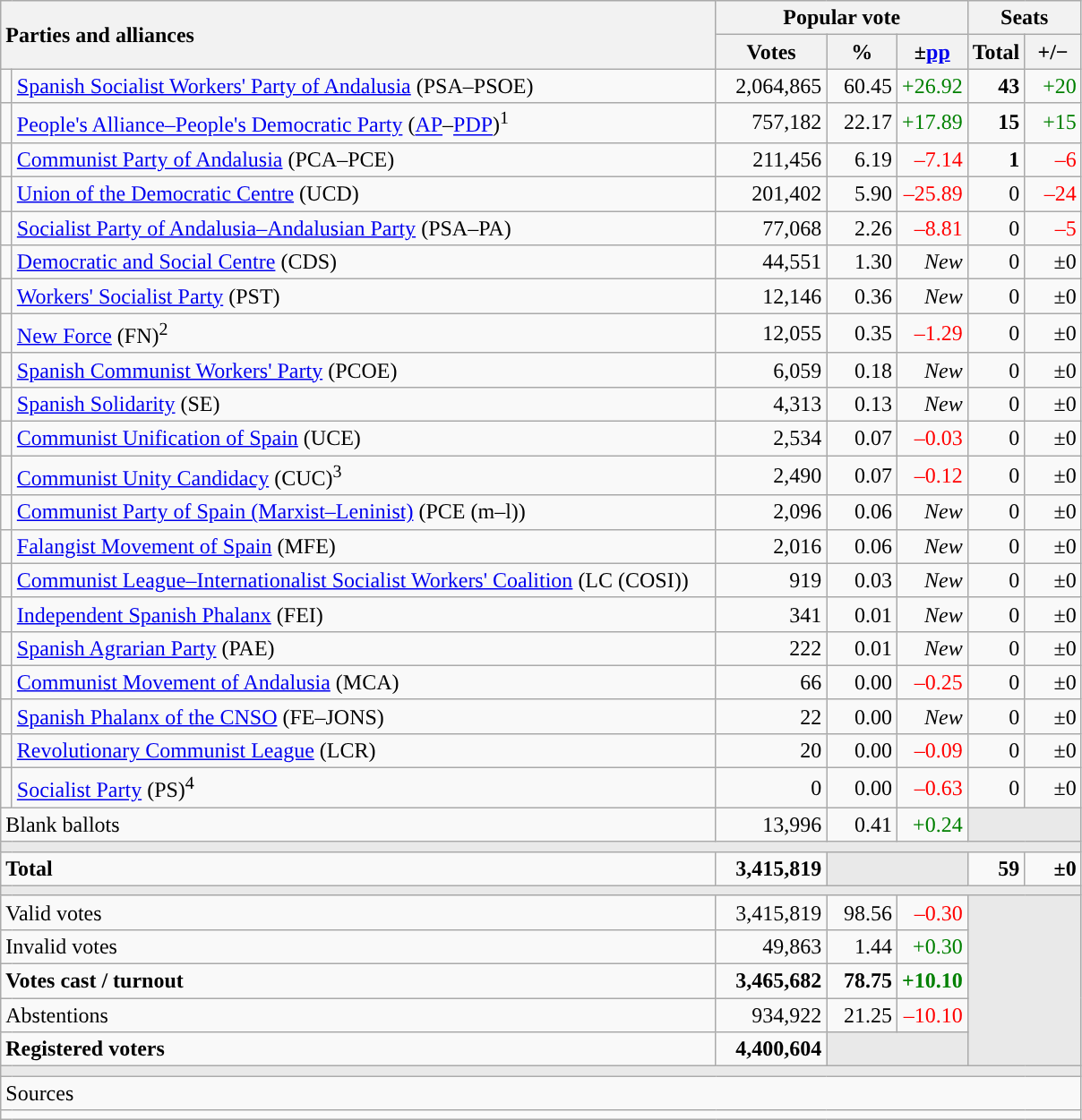<table class="wikitable" style="text-align:right;">
<tr>
<th style="text-align:left;" rowspan="2" colspan="2" width="525">Parties and alliances</th>
<th colspan="3">Popular vote</th>
<th colspan="2">Seats</th>
</tr>
<tr>
<th width="75">Votes</th>
<th width="45">%</th>
<th width="45">±<a href='#'>pp</a></th>
<th width="35">Total</th>
<th width="35">+/−</th>
</tr>
<tr>
<td width="1" style="color:inherit;background:"></td>
<td align="left"><a href='#'>Spanish Socialist Workers' Party of Andalusia</a> (PSA–PSOE)</td>
<td>2,064,865</td>
<td>60.45</td>
<td style="color:green;">+26.92</td>
<td><strong>43</strong></td>
<td style="color:green;">+20</td>
</tr>
<tr>
<td style="color:inherit;background:"></td>
<td align="left"><a href='#'>People's Alliance–People's Democratic Party</a> (<a href='#'>AP</a>–<a href='#'>PDP</a>)<sup>1</sup></td>
<td>757,182</td>
<td>22.17</td>
<td style="color:green;">+17.89</td>
<td><strong>15</strong></td>
<td style="color:green;">+15</td>
</tr>
<tr>
<td style="color:inherit;background:"></td>
<td align="left"><a href='#'>Communist Party of Andalusia</a> (PCA–PCE)</td>
<td>211,456</td>
<td>6.19</td>
<td style="color:red;">–7.14</td>
<td><strong>1</strong></td>
<td style="color:red;">–6</td>
</tr>
<tr>
<td style="color:inherit;background:"></td>
<td align="left"><a href='#'>Union of the Democratic Centre</a> (UCD)</td>
<td>201,402</td>
<td>5.90</td>
<td style="color:red;">–25.89</td>
<td>0</td>
<td style="color:red;">–24</td>
</tr>
<tr>
<td style="color:inherit;background:"></td>
<td align="left"><a href='#'>Socialist Party of Andalusia–Andalusian Party</a> (PSA–PA)</td>
<td>77,068</td>
<td>2.26</td>
<td style="color:red;">–8.81</td>
<td>0</td>
<td style="color:red;">–5</td>
</tr>
<tr>
<td style="color:inherit;background:"></td>
<td align="left"><a href='#'>Democratic and Social Centre</a> (CDS)</td>
<td>44,551</td>
<td>1.30</td>
<td><em>New</em></td>
<td>0</td>
<td>±0</td>
</tr>
<tr>
<td style="color:inherit;background:"></td>
<td align="left"><a href='#'>Workers' Socialist Party</a> (PST)</td>
<td>12,146</td>
<td>0.36</td>
<td><em>New</em></td>
<td>0</td>
<td>±0</td>
</tr>
<tr>
<td style="color:inherit;background:"></td>
<td align="left"><a href='#'>New Force</a> (FN)<sup>2</sup></td>
<td>12,055</td>
<td>0.35</td>
<td style="color:red;">–1.29</td>
<td>0</td>
<td>±0</td>
</tr>
<tr>
<td style="color:inherit;background:"></td>
<td align="left"><a href='#'>Spanish Communist Workers' Party</a> (PCOE)</td>
<td>6,059</td>
<td>0.18</td>
<td><em>New</em></td>
<td>0</td>
<td>±0</td>
</tr>
<tr>
<td style="color:inherit;background:"></td>
<td align="left"><a href='#'>Spanish Solidarity</a> (SE)</td>
<td>4,313</td>
<td>0.13</td>
<td><em>New</em></td>
<td>0</td>
<td>±0</td>
</tr>
<tr>
<td style="color:inherit;background:"></td>
<td align="left"><a href='#'>Communist Unification of Spain</a> (UCE)</td>
<td>2,534</td>
<td>0.07</td>
<td style="color:red;">–0.03</td>
<td>0</td>
<td>±0</td>
</tr>
<tr>
<td style="color:inherit;background:"></td>
<td align="left"><a href='#'>Communist Unity Candidacy</a> (CUC)<sup>3</sup></td>
<td>2,490</td>
<td>0.07</td>
<td style="color:red;">–0.12</td>
<td>0</td>
<td>±0</td>
</tr>
<tr>
<td style="color:inherit;background:"></td>
<td align="left"><a href='#'>Communist Party of Spain (Marxist–Leninist)</a> (PCE (m–l))</td>
<td>2,096</td>
<td>0.06</td>
<td><em>New</em></td>
<td>0</td>
<td>±0</td>
</tr>
<tr>
<td style="color:inherit;background:"></td>
<td align="left"><a href='#'>Falangist Movement of Spain</a> (MFE)</td>
<td>2,016</td>
<td>0.06</td>
<td><em>New</em></td>
<td>0</td>
<td>±0</td>
</tr>
<tr>
<td style="color:inherit;background:"></td>
<td align="left"><a href='#'>Communist League–Internationalist Socialist Workers' Coalition</a> (LC (COSI))</td>
<td>919</td>
<td>0.03</td>
<td><em>New</em></td>
<td>0</td>
<td>±0</td>
</tr>
<tr>
<td style="color:inherit;background:"></td>
<td align="left"><a href='#'>Independent Spanish Phalanx</a> (FEI)</td>
<td>341</td>
<td>0.01</td>
<td><em>New</em></td>
<td>0</td>
<td>±0</td>
</tr>
<tr>
<td style="color:inherit;background:"></td>
<td align="left"><a href='#'>Spanish Agrarian Party</a> (PAE)</td>
<td>222</td>
<td>0.01</td>
<td><em>New</em></td>
<td>0</td>
<td>±0</td>
</tr>
<tr>
<td style="color:inherit;background:"></td>
<td align="left"><a href='#'>Communist Movement of Andalusia</a> (MCA)</td>
<td>66</td>
<td>0.00</td>
<td style="color:red;">–0.25</td>
<td>0</td>
<td>±0</td>
</tr>
<tr>
<td style="color:inherit;background:"></td>
<td align="left"><a href='#'>Spanish Phalanx of the CNSO</a> (FE–JONS)</td>
<td>22</td>
<td>0.00</td>
<td><em>New</em></td>
<td>0</td>
<td>±0</td>
</tr>
<tr>
<td style="color:inherit;background:"></td>
<td align="left"><a href='#'>Revolutionary Communist League</a> (LCR)</td>
<td>20</td>
<td>0.00</td>
<td style="color:red;">–0.09</td>
<td>0</td>
<td>±0</td>
</tr>
<tr>
<td style="color:inherit;background:"></td>
<td align="left"><a href='#'>Socialist Party</a> (PS)<sup>4</sup></td>
<td>0</td>
<td>0.00</td>
<td style="color:red;">–0.63</td>
<td>0</td>
<td>±0</td>
</tr>
<tr>
<td align="left" colspan="2">Blank ballots</td>
<td>13,996</td>
<td>0.41</td>
<td style="color:green;">+0.24</td>
<td bgcolor="#E9E9E9" colspan="2"></td>
</tr>
<tr>
<td colspan="7" bgcolor="#E9E9E9"></td>
</tr>
<tr style="font-weight:bold;">
<td align="left" colspan="2">Total</td>
<td>3,415,819</td>
<td bgcolor="#E9E9E9" colspan="2"></td>
<td>59</td>
<td>±0</td>
</tr>
<tr>
<td colspan="7" bgcolor="#E9E9E9"></td>
</tr>
<tr>
<td align="left" colspan="2">Valid votes</td>
<td>3,415,819</td>
<td>98.56</td>
<td style="color:red;">–0.30</td>
<td bgcolor="#E9E9E9" colspan="2" rowspan="5"></td>
</tr>
<tr>
<td align="left" colspan="2">Invalid votes</td>
<td>49,863</td>
<td>1.44</td>
<td style="color:green;">+0.30</td>
</tr>
<tr style="font-weight:bold;">
<td align="left" colspan="2">Votes cast / turnout</td>
<td>3,465,682</td>
<td>78.75</td>
<td style="color:green;">+10.10</td>
</tr>
<tr>
<td align="left" colspan="2">Abstentions</td>
<td>934,922</td>
<td>21.25</td>
<td style="color:red;">–10.10</td>
</tr>
<tr style="font-weight:bold;">
<td align="left" colspan="2">Registered voters</td>
<td>4,400,604</td>
<td bgcolor="#E9E9E9" colspan="2"></td>
</tr>
<tr>
<td colspan="7" bgcolor="#E9E9E9"></td>
</tr>
<tr>
<td align="left" colspan="7">Sources</td>
</tr>
<tr>
<td colspan="7" style="text-align:left; max-width:790px;"></td>
</tr>
</table>
